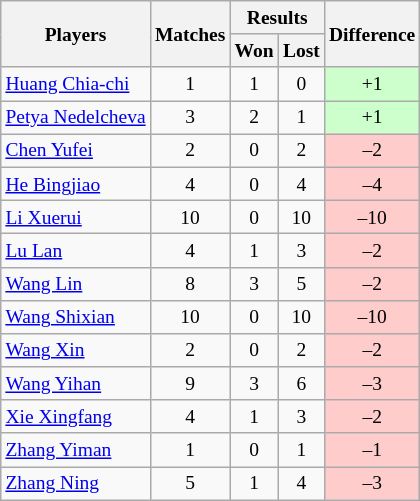<table class=wikitable style="text-align:center; font-size:small">
<tr>
<th rowspan="2">Players</th>
<th rowspan="2">Matches</th>
<th colspan="2">Results</th>
<th rowspan="2">Difference</th>
</tr>
<tr>
<th>Won</th>
<th>Lost</th>
</tr>
<tr>
<td align="left"> <a href='#'>Huang Chia-chi</a></td>
<td>1</td>
<td>1</td>
<td>0</td>
<td bgcolor="#ccffcc">+1</td>
</tr>
<tr>
<td align="left"> <a href='#'>Petya Nedelcheva</a></td>
<td>3</td>
<td>2</td>
<td>1</td>
<td bgcolor="#ccffcc">+1</td>
</tr>
<tr>
<td align="left"> <a href='#'>Chen Yufei</a></td>
<td>2</td>
<td>0</td>
<td>2</td>
<td bgcolor="#ffcccc">–2</td>
</tr>
<tr>
<td align="left"> <a href='#'>He Bingjiao</a></td>
<td>4</td>
<td>0</td>
<td>4</td>
<td bgcolor="#ffcccc">–4</td>
</tr>
<tr>
<td align="left"> <a href='#'>Li Xuerui</a></td>
<td>10</td>
<td>0</td>
<td>10</td>
<td bgcolor="#ffcccc">–10</td>
</tr>
<tr>
<td align="left"> <a href='#'>Lu Lan</a></td>
<td>4</td>
<td>1</td>
<td>3</td>
<td bgcolor="#ffcccc">–2</td>
</tr>
<tr>
<td align="left"> <a href='#'>Wang Lin</a></td>
<td>8</td>
<td>3</td>
<td>5</td>
<td bgcolor="#ffcccc">–2</td>
</tr>
<tr>
<td align="left"> <a href='#'>Wang Shixian</a></td>
<td>10</td>
<td>0</td>
<td>10</td>
<td bgcolor="#ffcccc">–10</td>
</tr>
<tr>
<td align="left"> <a href='#'>Wang Xin</a></td>
<td>2</td>
<td>0</td>
<td>2</td>
<td bgcolor="#ffcccc">–2</td>
</tr>
<tr>
<td align="left"> <a href='#'>Wang Yihan</a></td>
<td>9</td>
<td>3</td>
<td>6</td>
<td bgcolor="#ffcccc">–3</td>
</tr>
<tr>
<td align="left"> <a href='#'>Xie Xingfang</a></td>
<td>4</td>
<td>1</td>
<td>3</td>
<td bgcolor="#ffcccc">–2</td>
</tr>
<tr>
<td align="left"> <a href='#'>Zhang Yiman</a></td>
<td>1</td>
<td>0</td>
<td>1</td>
<td bgcolor="#ffcccc">–1</td>
</tr>
<tr>
<td align="left"> <a href='#'>Zhang Ning</a></td>
<td>5</td>
<td>1</td>
<td>4</td>
<td bgcolor="#ffcccc">–3</td>
</tr>
</table>
